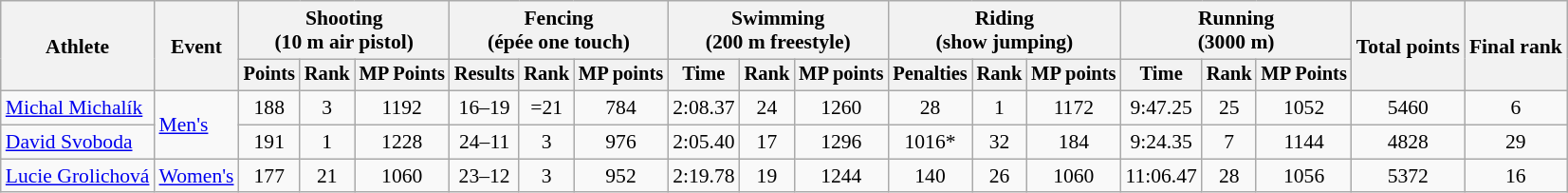<table class="wikitable" style="font-size:90%">
<tr>
<th rowspan="2">Athlete</th>
<th rowspan="2">Event</th>
<th colspan=3>Shooting<br><span>(10 m air pistol)</span></th>
<th colspan=3>Fencing<br><span>(épée one touch)</span></th>
<th colspan=3>Swimming<br><span>(200 m freestyle)</span></th>
<th colspan=3>Riding<br><span>(show jumping)</span></th>
<th colspan=3>Running<br><span>(3000 m)</span></th>
<th rowspan=2>Total points</th>
<th rowspan=2>Final rank</th>
</tr>
<tr style="font-size:95%">
<th>Points</th>
<th>Rank</th>
<th>MP Points</th>
<th>Results</th>
<th>Rank</th>
<th>MP points</th>
<th>Time</th>
<th>Rank</th>
<th>MP points</th>
<th>Penalties</th>
<th>Rank</th>
<th>MP points</th>
<th>Time</th>
<th>Rank</th>
<th>MP Points</th>
</tr>
<tr align=center>
<td align=left><a href='#'>Michal Michalík</a></td>
<td align=left rowspan=2><a href='#'>Men's</a></td>
<td>188</td>
<td>3</td>
<td>1192</td>
<td>16–19</td>
<td>=21</td>
<td>784</td>
<td>2:08.37</td>
<td>24</td>
<td>1260</td>
<td>28</td>
<td>1</td>
<td>1172</td>
<td>9:47.25</td>
<td>25</td>
<td>1052</td>
<td>5460</td>
<td>6</td>
</tr>
<tr align=center>
<td align=left><a href='#'>David Svoboda</a></td>
<td>191</td>
<td>1</td>
<td>1228</td>
<td>24–11</td>
<td>3</td>
<td>976</td>
<td>2:05.40</td>
<td>17</td>
<td>1296</td>
<td>1016*</td>
<td>32</td>
<td>184</td>
<td>9:24.35</td>
<td>7</td>
<td>1144</td>
<td>4828</td>
<td>29</td>
</tr>
<tr align=center>
<td align=left><a href='#'>Lucie Grolichová</a></td>
<td align=left><a href='#'>Women's</a></td>
<td>177</td>
<td>21</td>
<td>1060</td>
<td>23–12</td>
<td>3</td>
<td>952</td>
<td>2:19.78</td>
<td>19</td>
<td>1244</td>
<td>140</td>
<td>26</td>
<td>1060</td>
<td>11:06.47</td>
<td>28</td>
<td>1056</td>
<td>5372</td>
<td>16</td>
</tr>
</table>
